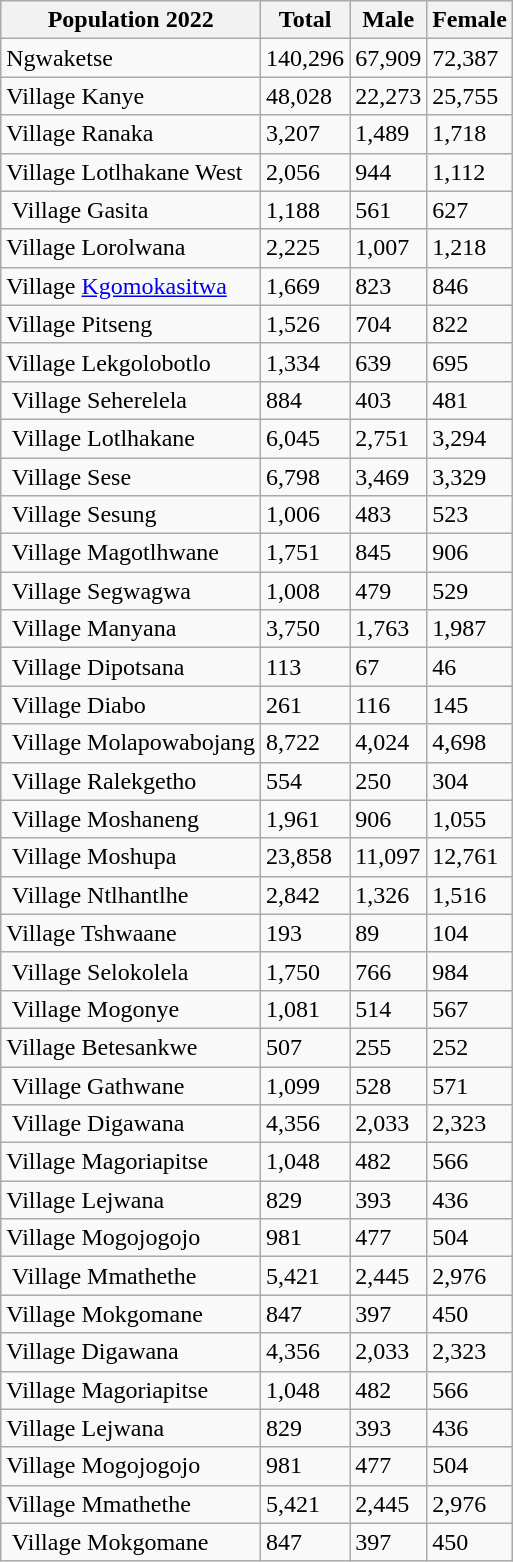<table class="wikitable">
<tr>
<th>Population 2022</th>
<th>Total</th>
<th>Male</th>
<th>Female</th>
</tr>
<tr>
<td>Ngwaketse</td>
<td>140,296</td>
<td>67,909</td>
<td>72,387</td>
</tr>
<tr>
<td>Village Kanye</td>
<td>48,028</td>
<td>22,273</td>
<td>25,755</td>
</tr>
<tr>
<td>Village Ranaka</td>
<td>3,207</td>
<td>1,489</td>
<td>1,718</td>
</tr>
<tr>
<td>Village Lotlhakane West</td>
<td>2,056</td>
<td>944</td>
<td>1,112</td>
</tr>
<tr>
<td> Village Gasita</td>
<td>1,188</td>
<td>561</td>
<td>627</td>
</tr>
<tr>
<td>Village Lorolwana</td>
<td>2,225</td>
<td>1,007</td>
<td>1,218</td>
</tr>
<tr>
<td>Village <a href='#'>Kgomokasitwa</a></td>
<td>1,669</td>
<td>823</td>
<td>846</td>
</tr>
<tr>
<td>Village Pitseng</td>
<td>1,526</td>
<td>704</td>
<td>822</td>
</tr>
<tr>
<td>Village Lekgolobotlo</td>
<td>1,334</td>
<td>639</td>
<td>695</td>
</tr>
<tr>
<td> Village Seherelela</td>
<td>884</td>
<td>403</td>
<td>481</td>
</tr>
<tr>
<td> Village Lotlhakane</td>
<td>6,045</td>
<td>2,751</td>
<td>3,294</td>
</tr>
<tr>
<td> Village Sese</td>
<td>6,798</td>
<td>3,469</td>
<td>3,329</td>
</tr>
<tr>
<td> Village Sesung</td>
<td>1,006</td>
<td>483</td>
<td>523</td>
</tr>
<tr>
<td> Village Magotlhwane</td>
<td>1,751</td>
<td>845</td>
<td>906</td>
</tr>
<tr>
<td> Village Segwagwa</td>
<td>1,008</td>
<td>479</td>
<td>529</td>
</tr>
<tr>
<td> Village Manyana</td>
<td>3,750</td>
<td>1,763</td>
<td>1,987</td>
</tr>
<tr>
<td> Village Dipotsana</td>
<td>113</td>
<td>67</td>
<td>46</td>
</tr>
<tr>
<td> Village Diabo</td>
<td>261</td>
<td>116</td>
<td>145</td>
</tr>
<tr>
<td> Village Molapowabojang</td>
<td>8,722</td>
<td>4,024</td>
<td>4,698</td>
</tr>
<tr>
<td> Village Ralekgetho</td>
<td>554</td>
<td>250</td>
<td>304</td>
</tr>
<tr>
<td> Village Moshaneng</td>
<td>1,961</td>
<td>906</td>
<td>1,055</td>
</tr>
<tr>
<td> Village Moshupa</td>
<td>23,858</td>
<td>11,097</td>
<td>12,761</td>
</tr>
<tr>
<td> Village Ntlhantlhe</td>
<td>2,842</td>
<td>1,326</td>
<td>1,516</td>
</tr>
<tr>
<td>Village Tshwaane</td>
<td>193</td>
<td>89</td>
<td>104</td>
</tr>
<tr>
<td> Village Selokolela</td>
<td>1,750</td>
<td>766</td>
<td>984</td>
</tr>
<tr>
<td> Village Mogonye</td>
<td>1,081</td>
<td>514</td>
<td>567</td>
</tr>
<tr>
<td>Village Betesankwe</td>
<td>507</td>
<td>255</td>
<td>252</td>
</tr>
<tr>
<td> Village Gathwane</td>
<td>1,099</td>
<td>528</td>
<td>571</td>
</tr>
<tr>
<td> Village Digawana</td>
<td>4,356</td>
<td>2,033</td>
<td>2,323</td>
</tr>
<tr>
<td>Village Magoriapitse</td>
<td>1,048</td>
<td>482</td>
<td>566</td>
</tr>
<tr>
<td>Village Lejwana</td>
<td>829</td>
<td>393</td>
<td>436</td>
</tr>
<tr>
<td>Village Mogojogojo</td>
<td>981</td>
<td>477</td>
<td>504</td>
</tr>
<tr>
<td> Village Mmathethe</td>
<td>5,421</td>
<td>2,445</td>
<td>2,976</td>
</tr>
<tr>
<td>Village Mokgomane</td>
<td>847</td>
<td>397</td>
<td>450</td>
</tr>
<tr>
<td>Village Digawana</td>
<td>4,356</td>
<td>2,033</td>
<td>2,323</td>
</tr>
<tr>
<td>Village Magoriapitse</td>
<td>1,048</td>
<td>482</td>
<td>566</td>
</tr>
<tr>
<td>Village Lejwana</td>
<td>829</td>
<td>393</td>
<td>436</td>
</tr>
<tr>
<td>Village Mogojogojo</td>
<td>981</td>
<td>477</td>
<td>504</td>
</tr>
<tr>
<td>Village Mmathethe</td>
<td>5,421</td>
<td>2,445</td>
<td>2,976</td>
</tr>
<tr>
<td> Village Mokgomane</td>
<td>847</td>
<td>397</td>
<td>450</td>
</tr>
</table>
